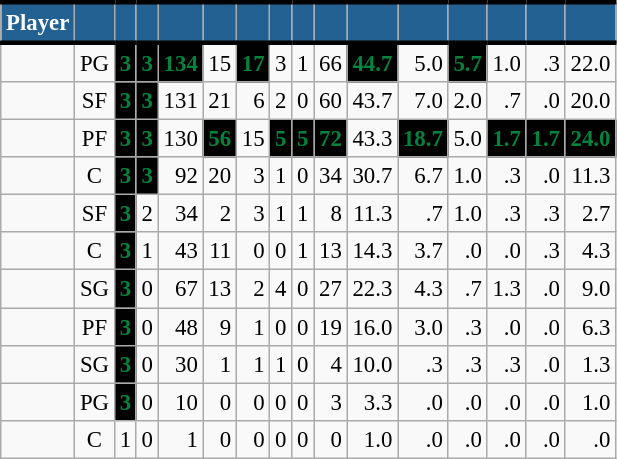<table class="wikitable sortable" style="font-size: 95%; text-align:right;">
<tr>
<th style="background:#236192; color:#FFFFFF; border-top:#010101 3px solid; border-bottom:#010101 3px solid;">Player</th>
<th style="background:#236192; color:#FFFFFF; border-top:#010101 3px solid; border-bottom:#010101 3px solid;"></th>
<th style="background:#236192; color:#FFFFFF; border-top:#010101 3px solid; border-bottom:#010101 3px solid;"></th>
<th style="background:#236192; color:#FFFFFF; border-top:#010101 3px solid; border-bottom:#010101 3px solid;"></th>
<th style="background:#236192; color:#FFFFFF; border-top:#010101 3px solid; border-bottom:#010101 3px solid;"></th>
<th style="background:#236192; color:#FFFFFF; border-top:#010101 3px solid; border-bottom:#010101 3px solid;"></th>
<th style="background:#236192; color:#FFFFFF; border-top:#010101 3px solid; border-bottom:#010101 3px solid;"></th>
<th style="background:#236192; color:#FFFFFF; border-top:#010101 3px solid; border-bottom:#010101 3px solid;"></th>
<th style="background:#236192; color:#FFFFFF; border-top:#010101 3px solid; border-bottom:#010101 3px solid;"></th>
<th style="background:#236192; color:#FFFFFF; border-top:#010101 3px solid; border-bottom:#010101 3px solid;"></th>
<th style="background:#236192; color:#FFFFFF; border-top:#010101 3px solid; border-bottom:#010101 3px solid;"></th>
<th style="background:#236192; color:#FFFFFF; border-top:#010101 3px solid; border-bottom:#010101 3px solid;"></th>
<th style="background:#236192; color:#FFFFFF; border-top:#010101 3px solid; border-bottom:#010101 3px solid;"></th>
<th style="background:#236192; color:#FFFFFF; border-top:#010101 3px solid; border-bottom:#010101 3px solid;"></th>
<th style="background:#236192; color:#FFFFFF; border-top:#010101 3px solid; border-bottom:#010101 3px solid;"></th>
<th style="background:#236192; color:#FFFFFF; border-top:#010101 3px solid; border-bottom:#010101 3px solid;"></th>
</tr>
<tr>
<td style="text-align:left;"></td>
<td style="text-align:center;">PG</td>
<td style="background:#010101; color:#00843D;"><strong>3</strong></td>
<td style="background:#010101; color:#00843D;"><strong>3</strong></td>
<td style="background:#010101; color:#00843D;"><strong>134</strong></td>
<td>15</td>
<td style="background:#010101; color:#00843D;"><strong>17</strong></td>
<td>3</td>
<td>1</td>
<td>66</td>
<td style="background:#010101; color:#00843D;"><strong>44.7</strong></td>
<td>5.0</td>
<td style="background:#010101; color:#00843D;"><strong>5.7</strong></td>
<td>1.0</td>
<td>.3</td>
<td>22.0</td>
</tr>
<tr>
<td style="text-align:left;"></td>
<td style="text-align:center;">SF</td>
<td style="background:#010101; color:#00843D;"><strong>3</strong></td>
<td style="background:#010101; color:#00843D;"><strong>3</strong></td>
<td>131</td>
<td>21</td>
<td>6</td>
<td>2</td>
<td>0</td>
<td>60</td>
<td>43.7</td>
<td>7.0</td>
<td>2.0</td>
<td>.7</td>
<td>.0</td>
<td>20.0</td>
</tr>
<tr>
<td style="text-align:left;"></td>
<td style="text-align:center;">PF</td>
<td style="background:#010101; color:#00843D;"><strong>3</strong></td>
<td style="background:#010101; color:#00843D;"><strong>3</strong></td>
<td>130</td>
<td style="background:#010101; color:#00843D;"><strong>56</strong></td>
<td>15</td>
<td style="background:#010101; color:#00843D;"><strong>5</strong></td>
<td style="background:#010101; color:#00843D;"><strong>5</strong></td>
<td style="background:#010101; color:#00843D;"><strong>72</strong></td>
<td>43.3</td>
<td style="background:#010101; color:#00843D;"><strong>18.7</strong></td>
<td>5.0</td>
<td style="background:#010101; color:#00843D;"><strong>1.7</strong></td>
<td style="background:#010101; color:#00843D;"><strong>1.7</strong></td>
<td style="background:#010101; color:#00843D;"><strong>24.0</strong></td>
</tr>
<tr>
<td style="text-align:left;"></td>
<td style="text-align:center;">C</td>
<td style="background:#010101; color:#00843D;"><strong>3</strong></td>
<td style="background:#010101; color:#00843D;"><strong>3</strong></td>
<td>92</td>
<td>20</td>
<td>3</td>
<td>1</td>
<td>0</td>
<td>34</td>
<td>30.7</td>
<td>6.7</td>
<td>1.0</td>
<td>.3</td>
<td>.0</td>
<td>11.3</td>
</tr>
<tr>
<td style="text-align:left;"></td>
<td style="text-align:center;">SF</td>
<td style="background:#010101; color:#00843D;"><strong>3</strong></td>
<td>2</td>
<td>34</td>
<td>2</td>
<td>3</td>
<td>1</td>
<td>1</td>
<td>8</td>
<td>11.3</td>
<td>.7</td>
<td>1.0</td>
<td>.3</td>
<td>.3</td>
<td>2.7</td>
</tr>
<tr>
<td style="text-align:left;"></td>
<td style="text-align:center;">C</td>
<td style="background:#010101; color:#00843D;"><strong>3</strong></td>
<td>1</td>
<td>43</td>
<td>11</td>
<td>0</td>
<td>0</td>
<td>1</td>
<td>13</td>
<td>14.3</td>
<td>3.7</td>
<td>.0</td>
<td>.0</td>
<td>.3</td>
<td>4.3</td>
</tr>
<tr>
<td style="text-align:left;"></td>
<td style="text-align:center;">SG</td>
<td style="background:#010101; color:#00843D;"><strong>3</strong></td>
<td>0</td>
<td>67</td>
<td>13</td>
<td>2</td>
<td>4</td>
<td>0</td>
<td>27</td>
<td>22.3</td>
<td>4.3</td>
<td>.7</td>
<td>1.3</td>
<td>.0</td>
<td>9.0</td>
</tr>
<tr>
<td style="text-align:left;"></td>
<td style="text-align:center;">PF</td>
<td style="background:#010101; color:#00843D;"><strong>3</strong></td>
<td>0</td>
<td>48</td>
<td>9</td>
<td>1</td>
<td>0</td>
<td>0</td>
<td>19</td>
<td>16.0</td>
<td>3.0</td>
<td>.3</td>
<td>.0</td>
<td>.0</td>
<td>6.3</td>
</tr>
<tr>
<td style="text-align:left;"></td>
<td style="text-align:center;">SG</td>
<td style="background:#010101; color:#00843D;"><strong>3</strong></td>
<td>0</td>
<td>30</td>
<td>1</td>
<td>1</td>
<td>1</td>
<td>0</td>
<td>4</td>
<td>10.0</td>
<td>.3</td>
<td>.3</td>
<td>.3</td>
<td>.0</td>
<td>1.3</td>
</tr>
<tr>
<td style="text-align:left;"></td>
<td style="text-align:center;">PG</td>
<td style="background:#010101; color:#00843D;"><strong>3</strong></td>
<td>0</td>
<td>10</td>
<td>0</td>
<td>0</td>
<td>0</td>
<td>0</td>
<td>3</td>
<td>3.3</td>
<td>.0</td>
<td>.0</td>
<td>.0</td>
<td>.0</td>
<td>1.0</td>
</tr>
<tr>
<td style="text-align:left;"></td>
<td style="text-align:center;">C</td>
<td>1</td>
<td>0</td>
<td>1</td>
<td>0</td>
<td>0</td>
<td>0</td>
<td>0</td>
<td>0</td>
<td>1.0</td>
<td>.0</td>
<td>.0</td>
<td>.0</td>
<td>.0</td>
<td>.0</td>
</tr>
</table>
